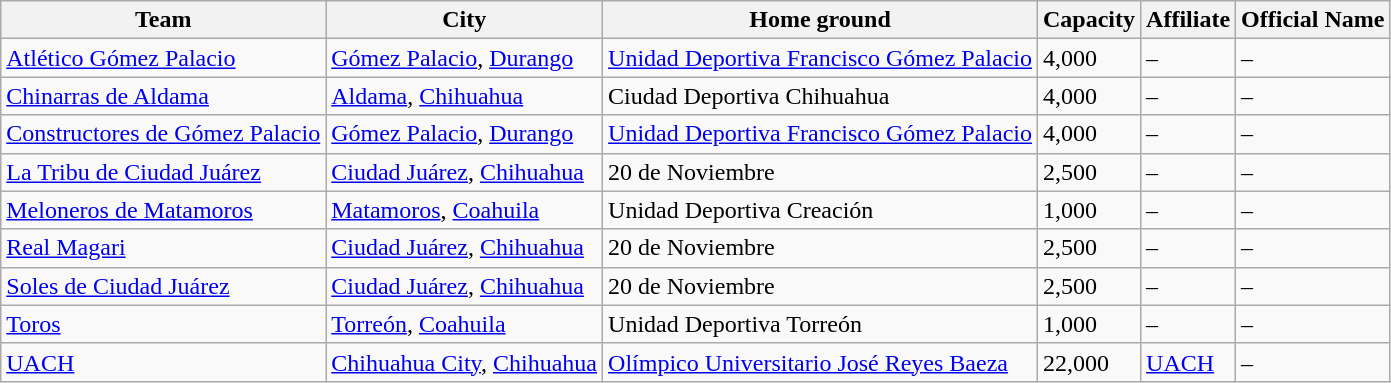<table class="wikitable sortable">
<tr>
<th>Team</th>
<th>City</th>
<th>Home ground</th>
<th>Capacity</th>
<th>Affiliate</th>
<th>Official Name</th>
</tr>
<tr>
<td><a href='#'>Atlético Gómez Palacio</a></td>
<td><a href='#'>Gómez Palacio</a>, <a href='#'>Durango</a></td>
<td><a href='#'>Unidad Deportiva Francisco Gómez Palacio</a></td>
<td>4,000</td>
<td>–</td>
<td>–</td>
</tr>
<tr>
<td><a href='#'>Chinarras de Aldama</a></td>
<td><a href='#'>Aldama</a>, <a href='#'>Chihuahua</a></td>
<td>Ciudad Deportiva Chihuahua</td>
<td>4,000</td>
<td>–</td>
<td>–</td>
</tr>
<tr>
<td><a href='#'>Constructores de Gómez Palacio</a></td>
<td><a href='#'>Gómez Palacio</a>, <a href='#'>Durango</a></td>
<td><a href='#'>Unidad Deportiva Francisco Gómez Palacio</a></td>
<td>4,000</td>
<td>–</td>
<td>–</td>
</tr>
<tr>
<td><a href='#'>La Tribu de Ciudad Juárez</a></td>
<td><a href='#'>Ciudad Juárez</a>, <a href='#'>Chihuahua</a></td>
<td>20 de Noviembre</td>
<td>2,500</td>
<td>–</td>
<td>–</td>
</tr>
<tr>
<td><a href='#'>Meloneros de Matamoros</a></td>
<td><a href='#'>Matamoros</a>, <a href='#'>Coahuila</a></td>
<td>Unidad Deportiva Creación</td>
<td>1,000</td>
<td>–</td>
<td>–</td>
</tr>
<tr>
<td><a href='#'>Real Magari</a></td>
<td><a href='#'>Ciudad Juárez</a>, <a href='#'>Chihuahua</a></td>
<td>20 de Noviembre</td>
<td>2,500</td>
<td>–</td>
<td>–</td>
</tr>
<tr>
<td><a href='#'>Soles de Ciudad Juárez</a></td>
<td><a href='#'>Ciudad Juárez</a>, <a href='#'>Chihuahua</a></td>
<td>20 de Noviembre</td>
<td>2,500</td>
<td>–</td>
<td>–</td>
</tr>
<tr>
<td><a href='#'>Toros</a></td>
<td><a href='#'>Torreón</a>, <a href='#'>Coahuila</a></td>
<td>Unidad Deportiva Torreón</td>
<td>1,000</td>
<td>–</td>
<td>–</td>
</tr>
<tr>
<td><a href='#'>UACH</a></td>
<td><a href='#'>Chihuahua City</a>, <a href='#'>Chihuahua</a></td>
<td><a href='#'>Olímpico Universitario José Reyes Baeza</a></td>
<td>22,000</td>
<td><a href='#'>UACH</a></td>
<td>–</td>
</tr>
</table>
